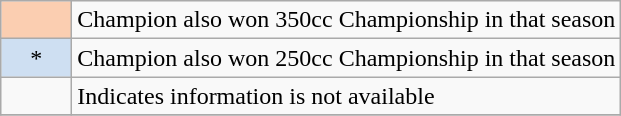<table class="wikitable">
<tr>
<td width=40px align=center style="background-color:#FBCEB1"></td>
<td>Champion also won 350cc Championship in that season</td>
</tr>
<tr>
<td width=40px align=center style="background-color:#cedff2">*</td>
<td>Champion also won 250cc Championship in that season</td>
</tr>
<tr>
<td width=40px align=center></td>
<td>Indicates information is not available</td>
</tr>
<tr>
</tr>
</table>
